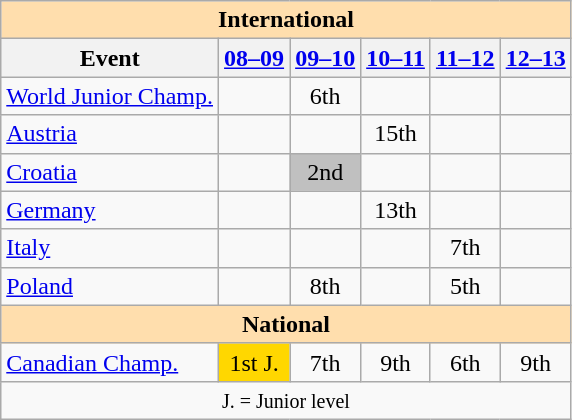<table class= "wikitable" style="text-align:center">
<tr>
<th style="background-color: #ffdead; " colspan=6 align=center>International</th>
</tr>
<tr>
<th>Event</th>
<th><a href='#'>08–09</a></th>
<th><a href='#'>09–10</a></th>
<th><a href='#'>10–11</a></th>
<th><a href='#'>11–12</a></th>
<th><a href='#'>12–13</a></th>
</tr>
<tr>
<td align=left><a href='#'>World Junior Champ.</a></td>
<td></td>
<td>6th</td>
<td></td>
<td></td>
<td></td>
</tr>
<tr>
<td align=left> <a href='#'>Austria</a></td>
<td></td>
<td></td>
<td>15th</td>
<td></td>
<td></td>
</tr>
<tr>
<td align=left> <a href='#'>Croatia</a></td>
<td></td>
<td bgcolor=silver>2nd</td>
<td></td>
<td></td>
<td></td>
</tr>
<tr>
<td align=left> <a href='#'>Germany</a></td>
<td></td>
<td></td>
<td>13th</td>
<td></td>
<td></td>
</tr>
<tr>
<td align=left> <a href='#'>Italy</a></td>
<td></td>
<td></td>
<td></td>
<td>7th</td>
<td></td>
</tr>
<tr>
<td align=left> <a href='#'>Poland</a></td>
<td></td>
<td>8th</td>
<td></td>
<td>5th</td>
<td></td>
</tr>
<tr>
<th style="background-color: #ffdead; " colspan=6 align=center>National</th>
</tr>
<tr>
<td align=left><a href='#'>Canadian Champ.</a></td>
<td bgcolor=gold>1st J.</td>
<td>7th</td>
<td>9th</td>
<td>6th</td>
<td>9th</td>
</tr>
<tr>
<td colspan=6 align=center><small> J. = Junior level </small></td>
</tr>
</table>
